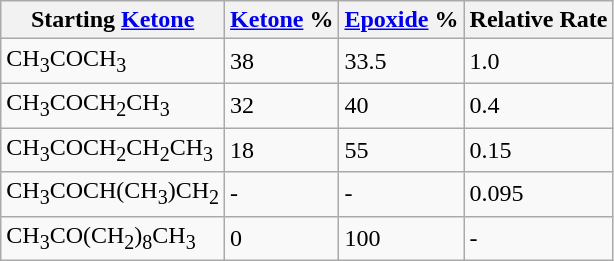<table class="wikitable">
<tr>
<th>Starting <a href='#'>Ketone</a></th>
<th><a href='#'>Ketone</a> %</th>
<th><a href='#'>Epoxide</a> %</th>
<th>Relative Rate</th>
</tr>
<tr>
<td>CH<sub>3</sub>COCH<sub>3</sub></td>
<td>38</td>
<td>33.5</td>
<td>1.0</td>
</tr>
<tr>
<td>CH<sub>3</sub>COCH<sub>2</sub>CH<sub>3</sub></td>
<td>32</td>
<td>40</td>
<td>0.4</td>
</tr>
<tr>
<td>CH<sub>3</sub>COCH<sub>2</sub>CH<sub>2</sub>CH<sub>3</sub></td>
<td>18</td>
<td>55</td>
<td>0.15</td>
</tr>
<tr>
<td>CH<sub>3</sub>COCH(CH<sub>3</sub>)CH<sub>2</sub></td>
<td>-</td>
<td>-</td>
<td>0.095</td>
</tr>
<tr>
<td>CH<sub>3</sub>CO(CH<sub>2</sub>)<sub>8</sub>CH<sub>3</sub></td>
<td>0</td>
<td>100</td>
<td>-</td>
</tr>
</table>
